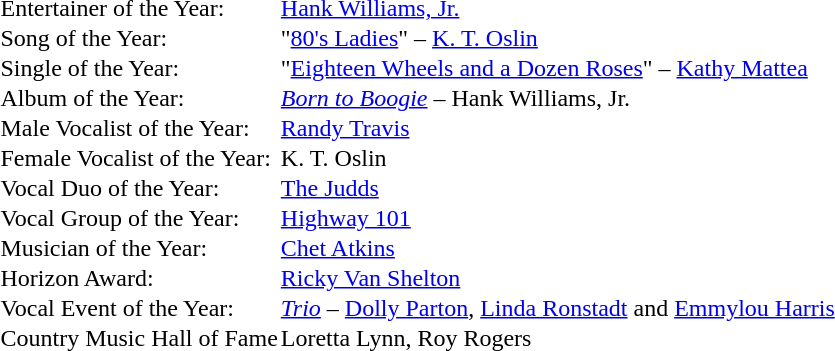<table cellspacing="0" border="0" cellpadding="1">
<tr>
<td>Entertainer of the Year:</td>
<td><a href='#'>Hank Williams, Jr.</a></td>
</tr>
<tr>
<td>Song of the Year:</td>
<td>"<a href='#'>80's Ladies</a>" – <a href='#'>K. T. Oslin</a></td>
</tr>
<tr>
<td>Single of the Year:</td>
<td>"<a href='#'>Eighteen Wheels and a Dozen Roses</a>" – <a href='#'>Kathy Mattea</a></td>
</tr>
<tr>
<td>Album of the Year:</td>
<td><em><a href='#'>Born to Boogie</a></em> – Hank Williams, Jr.</td>
</tr>
<tr>
<td>Male Vocalist of the Year:</td>
<td><a href='#'>Randy Travis</a></td>
</tr>
<tr>
<td>Female Vocalist of the Year:</td>
<td>K. T. Oslin</td>
</tr>
<tr>
<td>Vocal Duo of the Year:</td>
<td><a href='#'>The Judds</a></td>
</tr>
<tr>
<td>Vocal Group of the Year:</td>
<td><a href='#'>Highway 101</a></td>
</tr>
<tr>
<td>Musician of the Year:</td>
<td><a href='#'>Chet Atkins</a></td>
</tr>
<tr>
<td>Horizon Award:</td>
<td><a href='#'>Ricky Van Shelton</a></td>
</tr>
<tr>
<td>Vocal Event of the Year:</td>
<td><em><a href='#'>Trio</a></em> – <a href='#'>Dolly Parton</a>, <a href='#'>Linda Ronstadt</a> and <a href='#'>Emmylou Harris</a></td>
</tr>
<tr>
<td>Country Music Hall of Fame</td>
<td>Loretta Lynn, Roy Rogers</td>
</tr>
</table>
